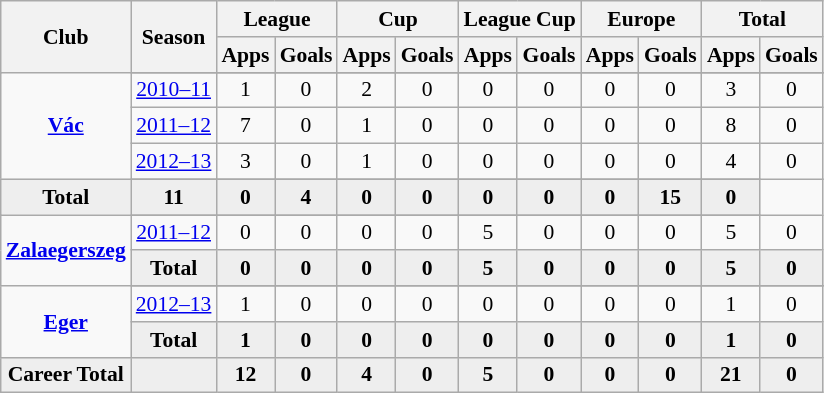<table class="wikitable" style="font-size:90%; text-align: center;">
<tr>
<th rowspan="2">Club</th>
<th rowspan="2">Season</th>
<th colspan="2">League</th>
<th colspan="2">Cup</th>
<th colspan="2">League Cup</th>
<th colspan="2">Europe</th>
<th colspan="2">Total</th>
</tr>
<tr>
<th>Apps</th>
<th>Goals</th>
<th>Apps</th>
<th>Goals</th>
<th>Apps</th>
<th>Goals</th>
<th>Apps</th>
<th>Goals</th>
<th>Apps</th>
<th>Goals</th>
</tr>
<tr ||-||-||-|->
<td rowspan="5" valign="center"><strong><a href='#'>Vác</a></strong></td>
</tr>
<tr>
<td><a href='#'>2010–11</a></td>
<td>1</td>
<td>0</td>
<td>2</td>
<td>0</td>
<td>0</td>
<td>0</td>
<td>0</td>
<td>0</td>
<td>3</td>
<td>0</td>
</tr>
<tr>
<td><a href='#'>2011–12</a></td>
<td>7</td>
<td>0</td>
<td>1</td>
<td>0</td>
<td>0</td>
<td>0</td>
<td>0</td>
<td>0</td>
<td>8</td>
<td>0</td>
</tr>
<tr>
<td><a href='#'>2012–13</a></td>
<td>3</td>
<td>0</td>
<td>1</td>
<td>0</td>
<td>0</td>
<td>0</td>
<td>0</td>
<td>0</td>
<td>4</td>
<td>0</td>
</tr>
<tr>
</tr>
<tr style="font-weight:bold; background-color:#eeeeee;">
<td>Total</td>
<td>11</td>
<td>0</td>
<td>4</td>
<td>0</td>
<td>0</td>
<td>0</td>
<td>0</td>
<td>0</td>
<td>15</td>
<td>0</td>
</tr>
<tr>
<td rowspan="3" valign="center"><strong><a href='#'>Zalaegerszeg</a></strong></td>
</tr>
<tr>
<td><a href='#'>2011–12</a></td>
<td>0</td>
<td>0</td>
<td>0</td>
<td>0</td>
<td>5</td>
<td>0</td>
<td>0</td>
<td>0</td>
<td>5</td>
<td>0</td>
</tr>
<tr style="font-weight:bold; background-color:#eeeeee;">
<td>Total</td>
<td>0</td>
<td>0</td>
<td>0</td>
<td>0</td>
<td>5</td>
<td>0</td>
<td>0</td>
<td>0</td>
<td>5</td>
<td>0</td>
</tr>
<tr>
<td rowspan="3" valign="center"><strong><a href='#'>Eger</a></strong></td>
</tr>
<tr>
<td><a href='#'>2012–13</a></td>
<td>1</td>
<td>0</td>
<td>0</td>
<td>0</td>
<td>0</td>
<td>0</td>
<td>0</td>
<td>0</td>
<td>1</td>
<td>0</td>
</tr>
<tr style="font-weight:bold; background-color:#eeeeee;">
<td>Total</td>
<td>1</td>
<td>0</td>
<td>0</td>
<td>0</td>
<td>0</td>
<td>0</td>
<td>0</td>
<td>0</td>
<td>1</td>
<td>0</td>
</tr>
<tr style="font-weight:bold; background-color:#eeeeee;">
<td rowspan="2" valign="top"><strong>Career Total</strong></td>
<td></td>
<td><strong>12</strong></td>
<td><strong>0</strong></td>
<td><strong>4</strong></td>
<td><strong>0</strong></td>
<td><strong>5</strong></td>
<td><strong>0</strong></td>
<td><strong>0</strong></td>
<td><strong>0</strong></td>
<td><strong>21</strong></td>
<td><strong>0</strong></td>
</tr>
</table>
